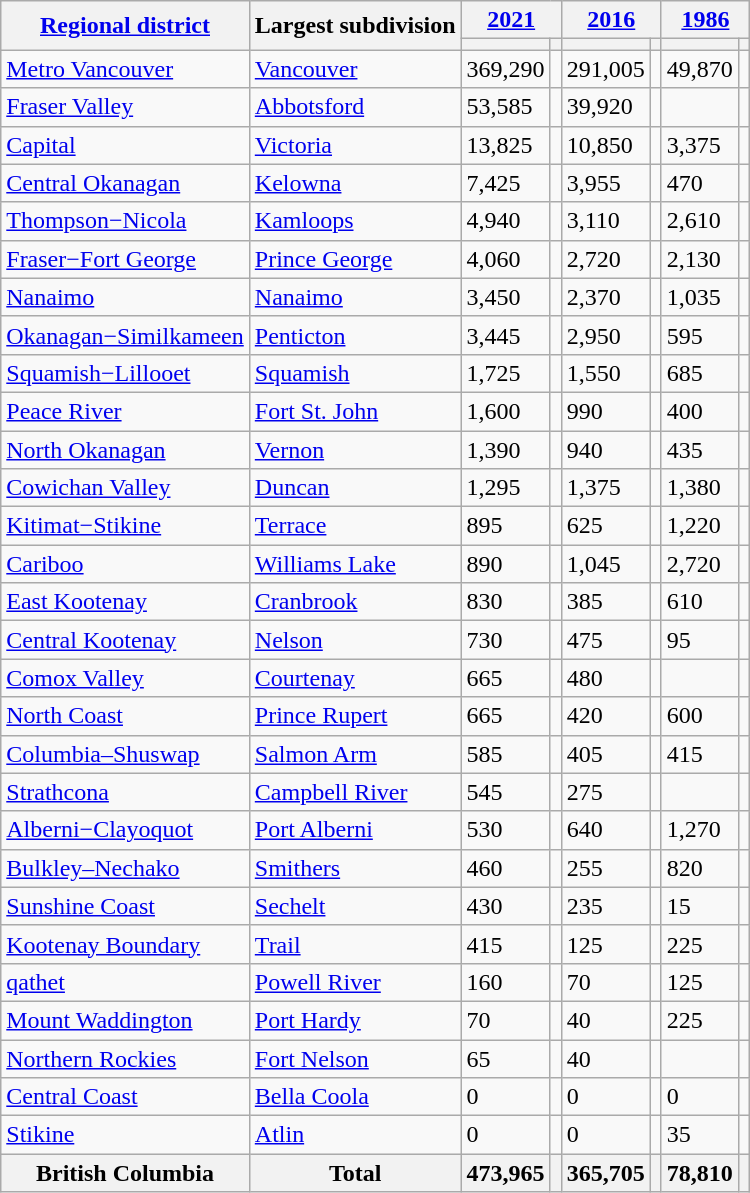<table class="wikitable collapsible sortable">
<tr>
<th rowspan="2"><a href='#'>Regional district</a></th>
<th rowspan="2">Largest subdivision</th>
<th colspan="2"><a href='#'>2021</a></th>
<th colspan="2"><a href='#'>2016</a></th>
<th colspan="2"><a href='#'>1986</a></th>
</tr>
<tr>
<th><a href='#'></a></th>
<th></th>
<th></th>
<th></th>
<th></th>
<th></th>
</tr>
<tr>
<td><a href='#'>Metro Vancouver</a></td>
<td><a href='#'>Vancouver</a></td>
<td>369,290</td>
<td></td>
<td>291,005</td>
<td></td>
<td>49,870</td>
<td></td>
</tr>
<tr>
<td><a href='#'>Fraser Valley</a></td>
<td><a href='#'>Abbotsford</a></td>
<td>53,585</td>
<td></td>
<td>39,920</td>
<td></td>
<td></td>
<td></td>
</tr>
<tr>
<td><a href='#'>Capital</a></td>
<td><a href='#'>Victoria</a></td>
<td>13,825</td>
<td></td>
<td>10,850</td>
<td></td>
<td>3,375</td>
<td></td>
</tr>
<tr>
<td><a href='#'>Central Okanagan</a></td>
<td><a href='#'>Kelowna</a></td>
<td>7,425</td>
<td></td>
<td>3,955</td>
<td></td>
<td>470</td>
<td></td>
</tr>
<tr>
<td><a href='#'>Thompson−Nicola</a></td>
<td><a href='#'>Kamloops</a></td>
<td>4,940</td>
<td></td>
<td>3,110</td>
<td></td>
<td>2,610</td>
<td></td>
</tr>
<tr>
<td><a href='#'>Fraser−Fort George</a></td>
<td><a href='#'>Prince George</a></td>
<td>4,060</td>
<td></td>
<td>2,720</td>
<td></td>
<td>2,130</td>
<td></td>
</tr>
<tr>
<td><a href='#'>Nanaimo</a></td>
<td><a href='#'>Nanaimo</a></td>
<td>3,450</td>
<td></td>
<td>2,370</td>
<td></td>
<td>1,035</td>
<td></td>
</tr>
<tr>
<td><a href='#'>Okanagan−Similkameen</a></td>
<td><a href='#'>Penticton</a></td>
<td>3,445</td>
<td></td>
<td>2,950</td>
<td></td>
<td>595</td>
<td></td>
</tr>
<tr>
<td><a href='#'>Squamish−Lillooet</a></td>
<td><a href='#'>Squamish</a></td>
<td>1,725</td>
<td></td>
<td>1,550</td>
<td></td>
<td>685</td>
<td></td>
</tr>
<tr>
<td><a href='#'>Peace River</a></td>
<td><a href='#'>Fort St. John</a></td>
<td>1,600</td>
<td></td>
<td>990</td>
<td></td>
<td>400</td>
<td></td>
</tr>
<tr>
<td><a href='#'>North Okanagan</a></td>
<td><a href='#'>Vernon</a></td>
<td>1,390</td>
<td></td>
<td>940</td>
<td></td>
<td>435</td>
<td></td>
</tr>
<tr>
<td><a href='#'>Cowichan Valley</a></td>
<td><a href='#'>Duncan</a></td>
<td>1,295</td>
<td></td>
<td>1,375</td>
<td></td>
<td>1,380</td>
<td></td>
</tr>
<tr>
<td><a href='#'>Kitimat−Stikine</a></td>
<td><a href='#'>Terrace</a></td>
<td>895</td>
<td></td>
<td>625</td>
<td></td>
<td>1,220</td>
<td></td>
</tr>
<tr>
<td><a href='#'>Cariboo</a></td>
<td><a href='#'>Williams Lake</a></td>
<td>890</td>
<td></td>
<td>1,045</td>
<td></td>
<td>2,720</td>
<td></td>
</tr>
<tr>
<td><a href='#'>East Kootenay</a></td>
<td><a href='#'>Cranbrook</a></td>
<td>830</td>
<td></td>
<td>385</td>
<td></td>
<td>610</td>
<td></td>
</tr>
<tr>
<td><a href='#'>Central Kootenay</a></td>
<td><a href='#'>Nelson</a></td>
<td>730</td>
<td></td>
<td>475</td>
<td></td>
<td>95</td>
<td></td>
</tr>
<tr>
<td><a href='#'>Comox Valley</a></td>
<td><a href='#'>Courtenay</a></td>
<td>665</td>
<td></td>
<td>480</td>
<td></td>
<td></td>
<td></td>
</tr>
<tr>
<td><a href='#'>North Coast</a></td>
<td><a href='#'>Prince Rupert</a></td>
<td>665</td>
<td></td>
<td>420</td>
<td></td>
<td>600</td>
<td></td>
</tr>
<tr>
<td><a href='#'>Columbia–Shuswap</a></td>
<td><a href='#'>Salmon Arm</a></td>
<td>585</td>
<td></td>
<td>405</td>
<td></td>
<td>415</td>
<td></td>
</tr>
<tr>
<td><a href='#'>Strathcona</a></td>
<td><a href='#'>Campbell River</a></td>
<td>545</td>
<td></td>
<td>275</td>
<td></td>
<td></td>
<td></td>
</tr>
<tr>
<td><a href='#'>Alberni−Clayoquot</a></td>
<td><a href='#'>Port Alberni</a></td>
<td>530</td>
<td></td>
<td>640</td>
<td></td>
<td>1,270</td>
<td></td>
</tr>
<tr>
<td><a href='#'>Bulkley–Nechako</a></td>
<td><a href='#'>Smithers</a></td>
<td>460</td>
<td></td>
<td>255</td>
<td></td>
<td>820</td>
<td></td>
</tr>
<tr>
<td><a href='#'>Sunshine Coast</a></td>
<td><a href='#'>Sechelt</a></td>
<td>430</td>
<td></td>
<td>235</td>
<td></td>
<td>15</td>
<td></td>
</tr>
<tr>
<td><a href='#'>Kootenay Boundary</a></td>
<td><a href='#'>Trail</a></td>
<td>415</td>
<td></td>
<td>125</td>
<td></td>
<td>225</td>
<td></td>
</tr>
<tr>
<td><a href='#'>qathet</a></td>
<td><a href='#'>Powell River</a></td>
<td>160</td>
<td></td>
<td>70</td>
<td></td>
<td>125</td>
<td></td>
</tr>
<tr>
<td><a href='#'>Mount Waddington</a></td>
<td><a href='#'>Port Hardy</a></td>
<td>70</td>
<td></td>
<td>40</td>
<td></td>
<td>225</td>
<td></td>
</tr>
<tr>
<td><a href='#'>Northern Rockies</a></td>
<td><a href='#'>Fort Nelson</a></td>
<td>65</td>
<td></td>
<td>40</td>
<td></td>
<td></td>
<td></td>
</tr>
<tr>
<td><a href='#'>Central Coast</a></td>
<td><a href='#'>Bella Coola</a></td>
<td>0</td>
<td></td>
<td>0</td>
<td></td>
<td>0</td>
<td></td>
</tr>
<tr>
<td><a href='#'>Stikine</a></td>
<td><a href='#'>Atlin</a></td>
<td>0</td>
<td></td>
<td>0</td>
<td></td>
<td>35</td>
<td></td>
</tr>
<tr>
<th>British Columbia</th>
<th>Total</th>
<th>473,965</th>
<th></th>
<th>365,705</th>
<th></th>
<th>78,810</th>
<th></th>
</tr>
</table>
